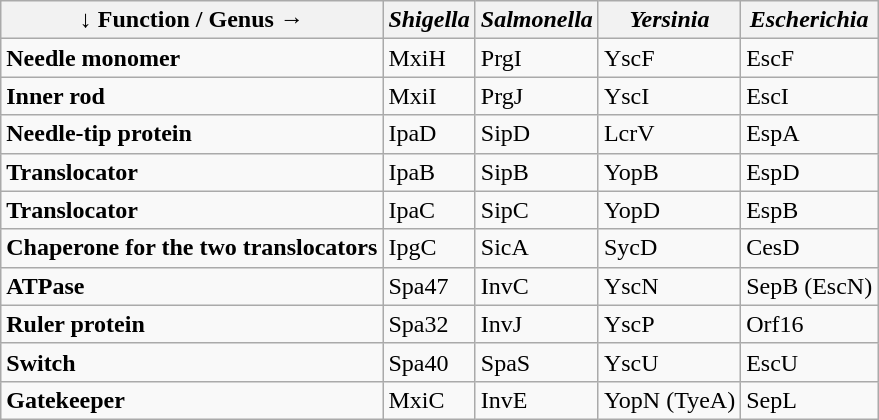<table class="wikitable" border="1">
<tr>
<th>↓ Function / Genus →</th>
<th><em>Shigella</em></th>
<th><em>Salmonella</em></th>
<th><em>Yersinia</em></th>
<th><em>Escherichia</em></th>
</tr>
<tr>
<td><strong>Needle monomer</strong></td>
<td>MxiH</td>
<td>PrgI</td>
<td>YscF</td>
<td>EscF</td>
</tr>
<tr>
<td><strong>Inner rod</strong></td>
<td>MxiI</td>
<td>PrgJ</td>
<td>YscI</td>
<td>EscI</td>
</tr>
<tr>
<td><strong>Needle-tip protein</strong></td>
<td>IpaD</td>
<td>SipD</td>
<td>LcrV</td>
<td>EspA</td>
</tr>
<tr>
<td><strong>Translocator</strong></td>
<td>IpaB</td>
<td>SipB</td>
<td>YopB</td>
<td>EspD</td>
</tr>
<tr>
<td><strong>Translocator</strong></td>
<td>IpaC</td>
<td>SipC</td>
<td>YopD</td>
<td>EspB</td>
</tr>
<tr>
<td><strong>Chaperone for the two translocators</strong></td>
<td>IpgC</td>
<td>SicA</td>
<td>SycD</td>
<td>CesD</td>
</tr>
<tr>
<td><strong>ATPase</strong></td>
<td>Spa47</td>
<td>InvC</td>
<td>YscN</td>
<td>SepB (EscN)</td>
</tr>
<tr>
<td><strong>Ruler protein</strong></td>
<td>Spa32</td>
<td>InvJ</td>
<td>YscP</td>
<td>Orf16</td>
</tr>
<tr>
<td><strong>Switch</strong></td>
<td>Spa40</td>
<td>SpaS</td>
<td>YscU</td>
<td>EscU</td>
</tr>
<tr>
<td><strong>Gatekeeper</strong></td>
<td>MxiC</td>
<td>InvE</td>
<td>YopN (TyeA)</td>
<td>SepL</td>
</tr>
</table>
